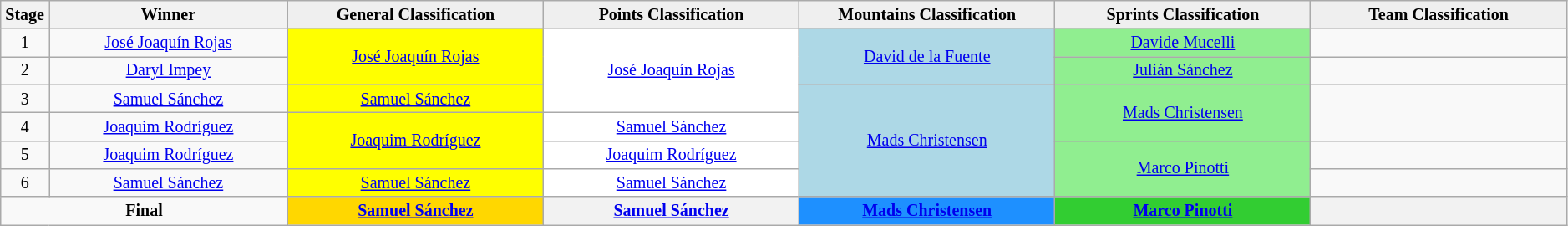<table class="wikitable" style="text-align: center; font-size:smaller;">
<tr>
<th width="1%">Stage</th>
<th width="14%">Winner</th>
<th style="background:#EFEFEF;" width="15%">General Classification<br></th>
<th style="background:#EFEFEF;" width="15%">Points Classification<br></th>
<th style="background:#EFEFEF;" width="15%">Mountains Classification<br></th>
<th style="background:#EFEFEF;" width="15%">Sprints Classification<br></th>
<th style="background:#EFEFEF;" width="15%">Team Classification</th>
</tr>
<tr>
<td>1</td>
<td><a href='#'>José Joaquín Rojas</a></td>
<td style="background-color:yellow;" rowspan=2><a href='#'>José Joaquín Rojas</a></td>
<td style="background-color:white;" rowspan=3><a href='#'>José Joaquín Rojas</a></td>
<td style="background-color:lightblue;" rowspan=2><a href='#'>David de la Fuente</a></td>
<td style="background-color:lightgreen;"><a href='#'>Davide Mucelli</a></td>
<td style="background-color:offwhite;"></td>
</tr>
<tr>
<td>2</td>
<td><a href='#'>Daryl Impey</a></td>
<td style="background-color:lightgreen;"><a href='#'>Julián Sánchez</a></td>
<td style="background-color:offwhite;"></td>
</tr>
<tr>
<td>3</td>
<td><a href='#'>Samuel Sánchez</a></td>
<td style="background-color:yellow;"><a href='#'>Samuel Sánchez</a></td>
<td style="background-color:lightblue;" rowspan=4><a href='#'>Mads Christensen</a></td>
<td style="background-color:lightgreen;" rowspan=2><a href='#'>Mads Christensen</a></td>
<td style="background-color:offwhite;" rowspan=2></td>
</tr>
<tr>
<td>4</td>
<td><a href='#'>Joaquim Rodríguez</a></td>
<td style="background-color:yellow;" rowspan=2><a href='#'>Joaquim Rodríguez</a></td>
<td style="background-color:white;"><a href='#'>Samuel Sánchez</a></td>
</tr>
<tr>
<td>5</td>
<td><a href='#'>Joaquim Rodríguez</a></td>
<td style="background-color:white;"><a href='#'>Joaquim Rodríguez</a></td>
<td style="background-color:lightgreen;" rowspan=2><a href='#'>Marco Pinotti</a></td>
<td style="background-color:offwhite;"></td>
</tr>
<tr>
<td>6</td>
<td><a href='#'>Samuel Sánchez</a></td>
<td style="background-color:yellow;"><a href='#'>Samuel Sánchez</a></td>
<td style="background-color:white;"><a href='#'>Samuel Sánchez</a></td>
<td style="background-color:offwhite;"></td>
</tr>
<tr>
<td colspan="2"><strong>Final</strong><br></td>
<th style="background-color:gold;"><a href='#'>Samuel Sánchez</a></th>
<th style="background-color:offwhite;"><a href='#'>Samuel Sánchez</a></th>
<th style="background-color:dodgerblue;"><a href='#'>Mads Christensen</a></th>
<th style="background:#32CD32;"><a href='#'>Marco Pinotti</a></th>
<th style="background-color:offwhite;"></th>
</tr>
</table>
